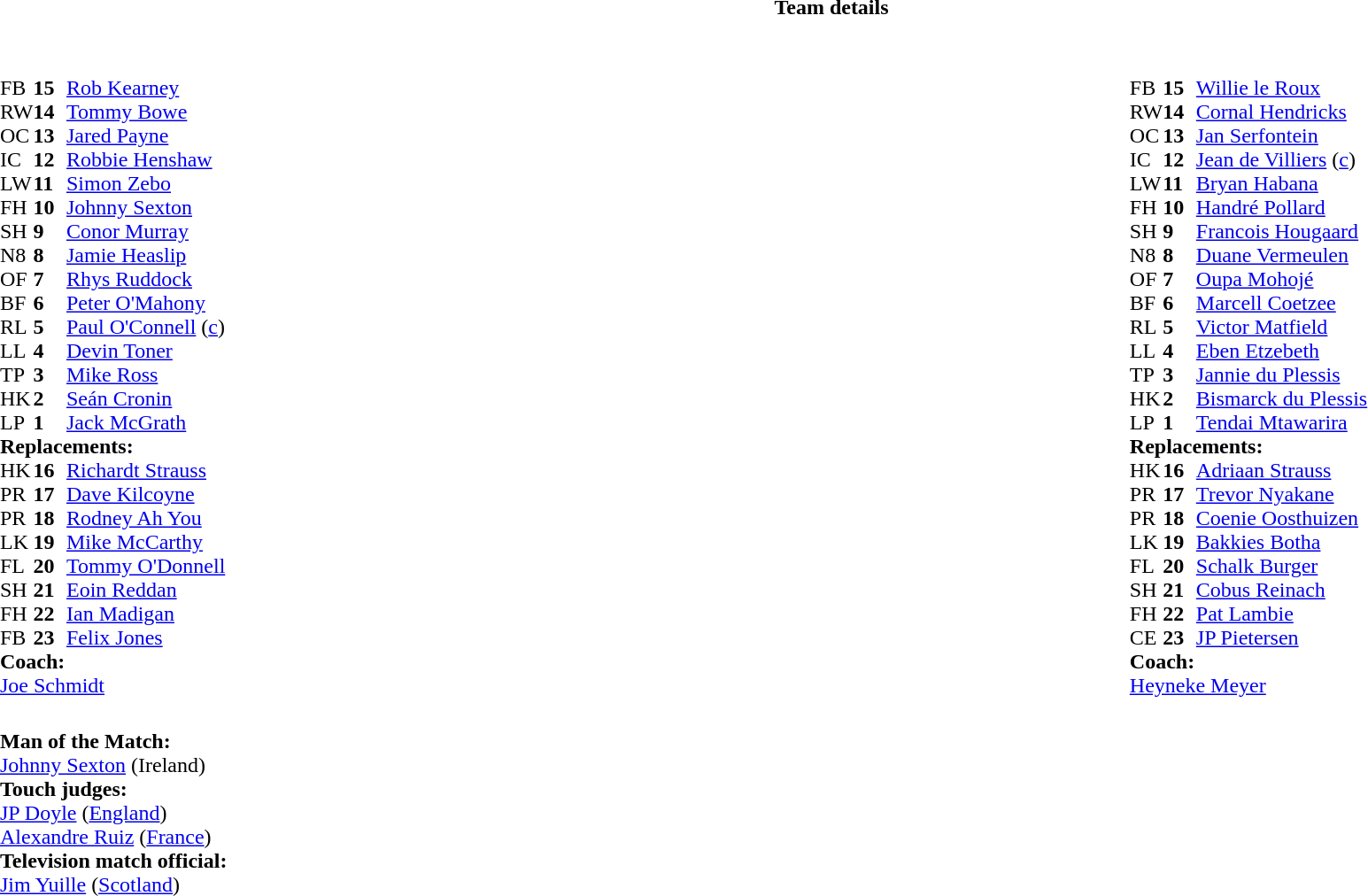<table border="0" width="100%" class="collapsible collapsed">
<tr>
<th>Team details</th>
</tr>
<tr>
<td><br><table width="100%">
<tr>
<td valign="top" width="50%"><br><table style="font-size: 100%" cellspacing="0" cellpadding="0">
<tr>
<th width="25"></th>
<th width="25"></th>
</tr>
<tr>
<td>FB</td>
<td><strong>15</strong></td>
<td><a href='#'>Rob Kearney</a></td>
<td></td>
<td></td>
</tr>
<tr>
<td>RW</td>
<td><strong>14</strong></td>
<td><a href='#'>Tommy Bowe</a></td>
</tr>
<tr>
<td>OC</td>
<td><strong>13</strong></td>
<td><a href='#'>Jared Payne</a></td>
<td></td>
<td></td>
</tr>
<tr>
<td>IC</td>
<td><strong>12</strong></td>
<td><a href='#'>Robbie Henshaw</a></td>
</tr>
<tr>
<td>LW</td>
<td><strong>11</strong></td>
<td><a href='#'>Simon Zebo</a></td>
</tr>
<tr>
<td>FH</td>
<td><strong>10</strong></td>
<td><a href='#'>Johnny Sexton</a></td>
<td></td>
<td></td>
</tr>
<tr>
<td>SH</td>
<td><strong>9</strong></td>
<td><a href='#'>Conor Murray</a></td>
</tr>
<tr>
<td>N8</td>
<td><strong>8</strong></td>
<td><a href='#'>Jamie Heaslip</a></td>
</tr>
<tr>
<td>OF</td>
<td><strong>7</strong></td>
<td><a href='#'>Rhys Ruddock</a></td>
</tr>
<tr>
<td>BF</td>
<td><strong>6</strong></td>
<td><a href='#'>Peter O'Mahony</a></td>
<td></td>
<td></td>
</tr>
<tr>
<td>RL</td>
<td><strong>5</strong></td>
<td><a href='#'>Paul O'Connell</a> (<a href='#'>c</a>)</td>
</tr>
<tr>
<td>LL</td>
<td><strong>4</strong></td>
<td><a href='#'>Devin Toner</a></td>
<td></td>
<td></td>
</tr>
<tr>
<td>TP</td>
<td><strong>3</strong></td>
<td><a href='#'>Mike Ross</a></td>
<td></td>
<td></td>
</tr>
<tr>
<td>HK</td>
<td><strong>2</strong></td>
<td><a href='#'>Seán Cronin</a></td>
<td></td>
<td></td>
</tr>
<tr>
<td>LP</td>
<td><strong>1</strong></td>
<td><a href='#'>Jack McGrath</a></td>
<td></td>
<td></td>
</tr>
<tr>
<td colspan=3><strong>Replacements:</strong></td>
</tr>
<tr>
<td>HK</td>
<td><strong>16</strong></td>
<td><a href='#'>Richardt Strauss</a></td>
<td></td>
<td></td>
</tr>
<tr>
<td>PR</td>
<td><strong>17</strong></td>
<td><a href='#'>Dave Kilcoyne</a></td>
<td></td>
<td></td>
</tr>
<tr>
<td>PR</td>
<td><strong>18</strong></td>
<td><a href='#'>Rodney Ah You</a></td>
<td></td>
<td></td>
</tr>
<tr>
<td>LK</td>
<td><strong>19</strong></td>
<td><a href='#'>Mike McCarthy</a></td>
<td></td>
<td></td>
</tr>
<tr>
<td>FL</td>
<td><strong>20</strong></td>
<td><a href='#'>Tommy O'Donnell</a></td>
<td></td>
<td></td>
</tr>
<tr>
<td>SH</td>
<td><strong>21</strong></td>
<td><a href='#'>Eoin Reddan</a></td>
<td></td>
<td></td>
</tr>
<tr>
<td>FH</td>
<td><strong>22</strong></td>
<td><a href='#'>Ian Madigan</a></td>
<td></td>
<td></td>
</tr>
<tr>
<td>FB</td>
<td><strong>23</strong></td>
<td><a href='#'>Felix Jones</a></td>
<td></td>
<td></td>
</tr>
<tr>
<td colspan=3><strong>Coach:</strong></td>
</tr>
<tr>
<td colspan="4"> <a href='#'>Joe Schmidt</a></td>
</tr>
</table>
</td>
<td valign="top" width="50%"><br><table style="font-size: 100%" cellspacing="0" cellpadding="0" align="center">
<tr>
<th width="25"></th>
<th width="25"></th>
</tr>
<tr>
<td>FB</td>
<td><strong>15</strong></td>
<td><a href='#'>Willie le Roux</a></td>
</tr>
<tr>
<td>RW</td>
<td><strong>14</strong></td>
<td><a href='#'>Cornal Hendricks</a></td>
<td></td>
<td></td>
</tr>
<tr>
<td>OC</td>
<td><strong>13</strong></td>
<td><a href='#'>Jan Serfontein</a></td>
</tr>
<tr>
<td>IC</td>
<td><strong>12</strong></td>
<td><a href='#'>Jean de Villiers</a> (<a href='#'>c</a>)</td>
</tr>
<tr>
<td>LW</td>
<td><strong>11</strong></td>
<td><a href='#'>Bryan Habana</a></td>
</tr>
<tr>
<td>FH</td>
<td><strong>10</strong></td>
<td><a href='#'>Handré Pollard</a></td>
<td></td>
<td></td>
</tr>
<tr>
<td>SH</td>
<td><strong>9</strong></td>
<td><a href='#'>Francois Hougaard</a></td>
<td></td>
<td></td>
</tr>
<tr>
<td>N8</td>
<td><strong>8</strong></td>
<td><a href='#'>Duane Vermeulen</a></td>
</tr>
<tr>
<td>OF</td>
<td><strong>7</strong></td>
<td><a href='#'>Oupa Mohojé</a></td>
<td></td>
<td></td>
</tr>
<tr>
<td>BF</td>
<td><strong>6</strong></td>
<td><a href='#'>Marcell Coetzee</a></td>
<td></td>
<td></td>
<td></td>
<td></td>
</tr>
<tr>
<td>RL</td>
<td><strong>5</strong></td>
<td><a href='#'>Victor Matfield</a></td>
</tr>
<tr>
<td>LL</td>
<td><strong>4</strong></td>
<td><a href='#'>Eben Etzebeth</a></td>
<td></td>
<td></td>
</tr>
<tr>
<td>TP</td>
<td><strong>3</strong></td>
<td><a href='#'>Jannie du Plessis</a></td>
<td></td>
<td></td>
</tr>
<tr>
<td>HK</td>
<td><strong>2</strong></td>
<td><a href='#'>Bismarck du Plessis</a></td>
<td></td>
<td></td>
<td></td>
<td></td>
</tr>
<tr>
<td>LP</td>
<td><strong>1</strong></td>
<td><a href='#'>Tendai Mtawarira</a></td>
<td></td>
<td></td>
</tr>
<tr>
<td colspan=3><strong>Replacements:</strong></td>
</tr>
<tr>
<td>HK</td>
<td><strong>16</strong></td>
<td><a href='#'>Adriaan Strauss</a></td>
<td></td>
<td></td>
</tr>
<tr>
<td>PR</td>
<td><strong>17</strong></td>
<td><a href='#'>Trevor Nyakane</a></td>
<td></td>
<td></td>
</tr>
<tr>
<td>PR</td>
<td><strong>18</strong></td>
<td><a href='#'>Coenie Oosthuizen</a></td>
<td></td>
<td></td>
</tr>
<tr>
<td>LK</td>
<td><strong>19</strong></td>
<td><a href='#'>Bakkies Botha</a></td>
<td></td>
<td></td>
</tr>
<tr>
<td>FL</td>
<td><strong>20</strong></td>
<td><a href='#'>Schalk Burger</a></td>
<td></td>
<td></td>
</tr>
<tr>
<td>SH</td>
<td><strong>21</strong></td>
<td><a href='#'>Cobus Reinach</a></td>
<td></td>
<td></td>
</tr>
<tr>
<td>FH</td>
<td><strong>22</strong></td>
<td><a href='#'>Pat Lambie</a></td>
<td></td>
<td></td>
</tr>
<tr>
<td>CE</td>
<td><strong>23</strong></td>
<td><a href='#'>JP Pietersen</a></td>
<td></td>
<td></td>
</tr>
<tr>
<td colspan=3><strong>Coach:</strong></td>
</tr>
<tr>
<td colspan="4"> <a href='#'>Heyneke Meyer</a></td>
</tr>
</table>
</td>
</tr>
</table>
<table width=100% style="font-size: 100%">
<tr>
<td><br><strong>Man of the Match:</strong>
<br><a href='#'>Johnny Sexton</a> (Ireland)<br><strong>Touch judges:</strong>
<br><a href='#'>JP Doyle</a> (<a href='#'>England</a>)
<br><a href='#'>Alexandre Ruiz</a> (<a href='#'>France</a>)
<br><strong>Television match official:</strong>
<br><a href='#'>Jim Yuille</a> (<a href='#'>Scotland</a>)</td>
</tr>
</table>
</td>
</tr>
</table>
